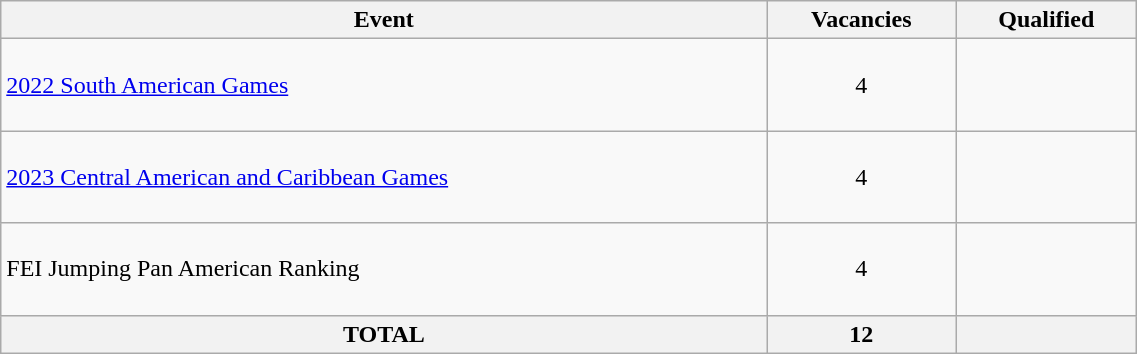<table class="wikitable" width=60%>
<tr>
<th scope="col">Event</th>
<th>Vacancies</th>
<th>Qualified</th>
</tr>
<tr>
<td><a href='#'>2022 South American Games</a></td>
<td align="center">4</td>
<td><br><br><br></td>
</tr>
<tr>
<td><a href='#'>2023 Central American and Caribbean Games</a></td>
<td align="center">4</td>
<td><br><br><br></td>
</tr>
<tr>
<td>FEI Jumping Pan American Ranking</td>
<td align="center">4</td>
<td><br><br><br></td>
</tr>
<tr>
<th>TOTAL</th>
<th>12</th>
<th></th>
</tr>
</table>
